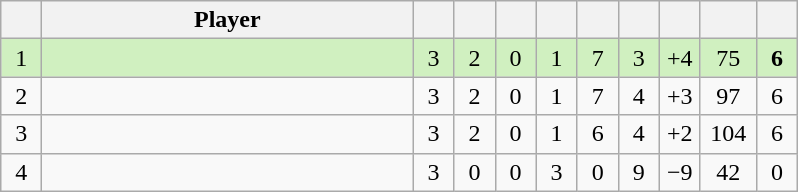<table class="wikitable" style="text-align:center; margin: 1em auto 1em auto, align:left">
<tr>
<th width=20></th>
<th width=240>Player</th>
<th width=20></th>
<th width=20></th>
<th width=20></th>
<th width=20></th>
<th width=20></th>
<th width=20></th>
<th width=20></th>
<th width=30></th>
<th width=20></th>
</tr>
<tr style="background:#D0F0C0;">
<td>1</td>
<td align=left></td>
<td>3</td>
<td>2</td>
<td>0</td>
<td>1</td>
<td>7</td>
<td>3</td>
<td>+4</td>
<td>75</td>
<td><strong>6</strong></td>
</tr>
<tr style=>
<td>2</td>
<td align=left></td>
<td>3</td>
<td>2</td>
<td>0</td>
<td>1</td>
<td>7</td>
<td>4</td>
<td>+3</td>
<td>97</td>
<td>6</td>
</tr>
<tr style=>
<td>3</td>
<td align=left></td>
<td>3</td>
<td>2</td>
<td>0</td>
<td>1</td>
<td>6</td>
<td>4</td>
<td>+2</td>
<td>104</td>
<td>6</td>
</tr>
<tr style=>
<td>4</td>
<td align=left></td>
<td>3</td>
<td>0</td>
<td>0</td>
<td>3</td>
<td>0</td>
<td>9</td>
<td>−9</td>
<td>42</td>
<td>0</td>
</tr>
</table>
